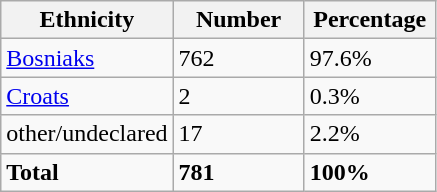<table class="wikitable">
<tr>
<th width="100px">Ethnicity</th>
<th width="80px">Number</th>
<th width="80px">Percentage</th>
</tr>
<tr>
<td><a href='#'>Bosniaks</a></td>
<td>762</td>
<td>97.6%</td>
</tr>
<tr>
<td><a href='#'>Croats</a></td>
<td>2</td>
<td>0.3%</td>
</tr>
<tr>
<td>other/undeclared</td>
<td>17</td>
<td>2.2%</td>
</tr>
<tr>
<td><strong>Total</strong></td>
<td><strong>781</strong></td>
<td><strong>100%</strong></td>
</tr>
</table>
